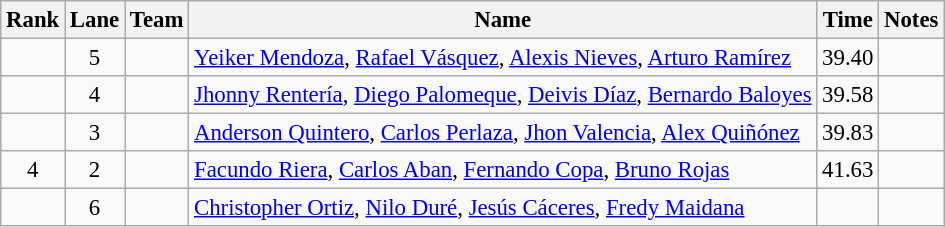<table class="wikitable sortable" style="text-align:center;font-size:95%">
<tr>
<th>Rank</th>
<th>Lane</th>
<th>Team</th>
<th>Name</th>
<th>Time</th>
<th>Notes</th>
</tr>
<tr>
<td></td>
<td>5</td>
<td align=left></td>
<td align=left><a href='#'>Yeiker Mendoza</a>, <a href='#'>Rafael Vásquez</a>, <a href='#'>Alexis Nieves</a>, <a href='#'>Arturo Ramírez</a></td>
<td>39.40</td>
<td></td>
</tr>
<tr>
<td></td>
<td>4</td>
<td align=left></td>
<td align=left><a href='#'>Jhonny Rentería</a>, <a href='#'>Diego Palomeque</a>, <a href='#'>Deivis Díaz</a>, <a href='#'>Bernardo Baloyes</a></td>
<td>39.58</td>
<td></td>
</tr>
<tr>
<td></td>
<td>3</td>
<td align=left></td>
<td align=left><a href='#'>Anderson Quintero</a>, <a href='#'>Carlos Perlaza</a>, <a href='#'>Jhon Valencia</a>, <a href='#'>Alex Quiñónez</a></td>
<td>39.83</td>
<td></td>
</tr>
<tr>
<td>4</td>
<td>2</td>
<td align=left></td>
<td align=left><a href='#'>Facundo Riera</a>, <a href='#'>Carlos Aban</a>, <a href='#'>Fernando Copa</a>, <a href='#'>Bruno Rojas</a></td>
<td>41.63</td>
<td></td>
</tr>
<tr>
<td></td>
<td>6</td>
<td align=left></td>
<td align=left><a href='#'>Christopher Ortiz</a>, <a href='#'>Nilo Duré</a>, <a href='#'>Jesús Cáceres</a>, <a href='#'>Fredy Maidana</a></td>
<td></td>
<td></td>
</tr>
</table>
